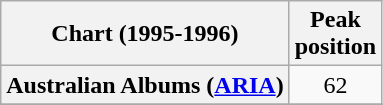<table class="wikitable sortable plainrowheaders" style="text-align:center">
<tr>
<th scope="col">Chart (1995-1996)</th>
<th scope="col">Peak<br>position</th>
</tr>
<tr>
<th scope="row">Australian Albums (<a href='#'>ARIA</a>)</th>
<td style="text-align:center;">62</td>
</tr>
<tr>
</tr>
<tr>
</tr>
<tr>
</tr>
</table>
